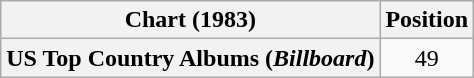<table class="wikitable plainrowheaders" style="text-align:center">
<tr>
<th scope="col">Chart (1983)</th>
<th scope="col">Position</th>
</tr>
<tr>
<th scope="row">US Top Country Albums (<em>Billboard</em>)</th>
<td>49</td>
</tr>
</table>
